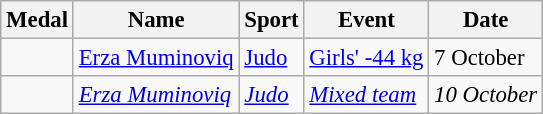<table class="wikitable sortable"  style="font-size:95%">
<tr>
<th>Medal</th>
<th>Name</th>
<th>Sport</th>
<th>Event</th>
<th>Date</th>
</tr>
<tr>
<td></td>
<td><a href='#'>Erza Muminoviq</a></td>
<td><a href='#'>Judo</a></td>
<td><a href='#'>Girls' -44 kg</a></td>
<td>7 October</td>
</tr>
<tr>
<td><em></em></td>
<td><em><a href='#'>Erza Muminoviq</a></em></td>
<td><em><a href='#'>Judo</a></em></td>
<td><em><a href='#'>Mixed team</a></em></td>
<td><em>10 October</em></td>
</tr>
</table>
